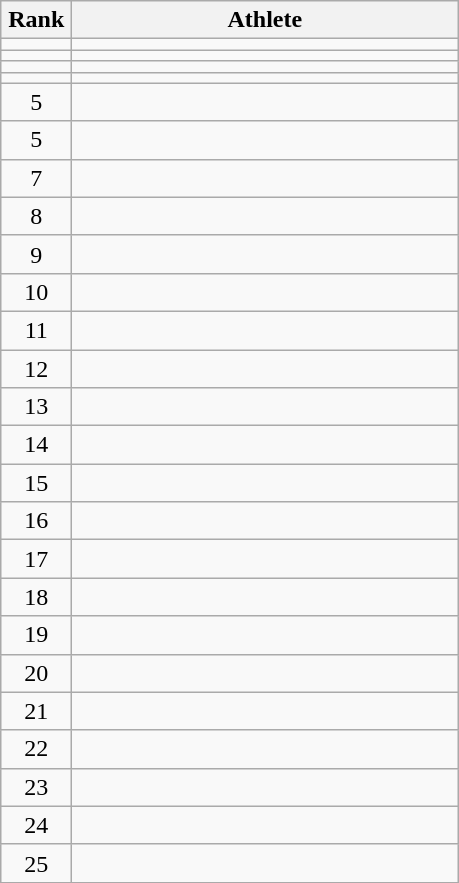<table class="wikitable" style="text-align: center;">
<tr>
<th width=40>Rank</th>
<th width=250>Athlete</th>
</tr>
<tr>
<td></td>
<td align="left"></td>
</tr>
<tr>
<td></td>
<td align="left"></td>
</tr>
<tr>
<td></td>
<td align="left"></td>
</tr>
<tr>
<td></td>
<td align="left"></td>
</tr>
<tr>
<td>5</td>
<td align="left"></td>
</tr>
<tr>
<td>5</td>
<td align="left"></td>
</tr>
<tr>
<td>7</td>
<td align="left"></td>
</tr>
<tr>
<td>8</td>
<td align="left"></td>
</tr>
<tr>
<td>9</td>
<td align="left"></td>
</tr>
<tr>
<td>10</td>
<td align="left"></td>
</tr>
<tr>
<td>11</td>
<td align="left"></td>
</tr>
<tr>
<td>12</td>
<td align="left"></td>
</tr>
<tr>
<td>13</td>
<td align="left"></td>
</tr>
<tr>
<td>14</td>
<td align="left"></td>
</tr>
<tr>
<td>15</td>
<td align="left"></td>
</tr>
<tr>
<td>16</td>
<td align="left"></td>
</tr>
<tr>
<td>17</td>
<td align="left"></td>
</tr>
<tr>
<td>18</td>
<td align="left"></td>
</tr>
<tr>
<td>19</td>
<td align="left"></td>
</tr>
<tr>
<td>20</td>
<td align="left"></td>
</tr>
<tr>
<td>21</td>
<td align="left"></td>
</tr>
<tr>
<td>22</td>
<td align="left"></td>
</tr>
<tr>
<td>23</td>
<td align="left"></td>
</tr>
<tr>
<td>24</td>
<td align="left"></td>
</tr>
<tr>
<td>25</td>
<td align="left"></td>
</tr>
</table>
